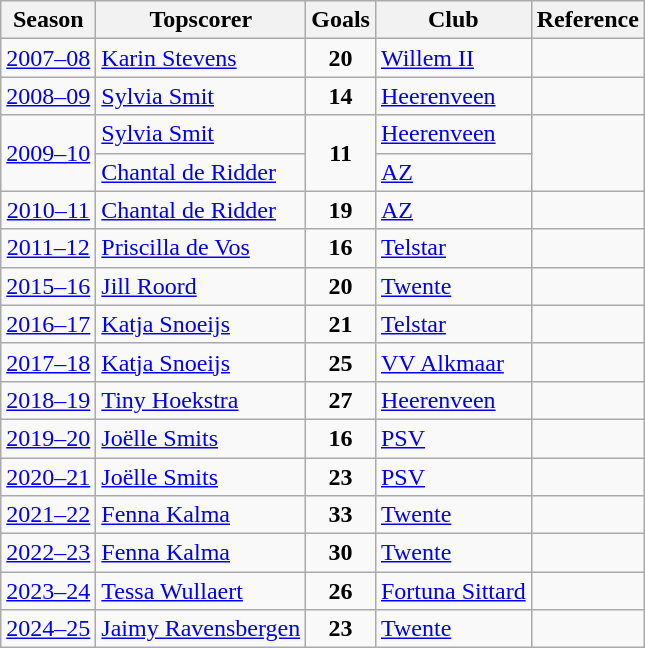<table class="wikitable sortable">
<tr>
<th>Season</th>
<th>Topscorer</th>
<th>Goals</th>
<th>Club</th>
<th>Reference</th>
</tr>
<tr>
<td align="center"><a href='#'>2007–08</a></td>
<td> <a href='#'>Karin Stevens</a></td>
<td align="center"><strong>20</strong></td>
<td><a href='#'>Willem II</a></td>
<td></td>
</tr>
<tr>
<td align="center"><a href='#'>2008–09</a></td>
<td> <a href='#'>Sylvia Smit</a></td>
<td align="center"><strong>14</strong></td>
<td><a href='#'>Heerenveen</a></td>
<td></td>
</tr>
<tr>
<td rowspan="2" align="center"><a href='#'>2009–10</a></td>
<td> <a href='#'>Sylvia Smit</a></td>
<td rowspan="2" align="center"><strong>11</strong></td>
<td><a href='#'>Heerenveen</a></td>
<td rowspan="2"></td>
</tr>
<tr>
<td> <a href='#'>Chantal de Ridder</a></td>
<td><a href='#'>AZ</a></td>
</tr>
<tr>
<td align="center"><a href='#'>2010–11</a></td>
<td> <a href='#'>Chantal de Ridder</a></td>
<td align="center"><strong>19</strong></td>
<td><a href='#'>AZ</a></td>
<td></td>
</tr>
<tr>
<td align="center"><a href='#'>2011–12</a></td>
<td> <a href='#'>Priscilla de Vos</a></td>
<td align="center"><strong>16</strong></td>
<td><a href='#'>Telstar</a></td>
<td></td>
</tr>
<tr>
<td align="center"><a href='#'>2015–16</a></td>
<td> <a href='#'>Jill Roord</a></td>
<td align="center"><strong>20</strong></td>
<td><a href='#'>Twente</a></td>
<td></td>
</tr>
<tr>
<td align="center"><a href='#'>2016–17</a></td>
<td> <a href='#'>Katja Snoeijs</a></td>
<td align="center"><strong>21</strong></td>
<td><a href='#'>Telstar</a></td>
<td></td>
</tr>
<tr>
<td align="center"><a href='#'>2017–18</a></td>
<td> <a href='#'>Katja Snoeijs</a></td>
<td align="center"><strong>25</strong></td>
<td><a href='#'>VV Alkmaar</a></td>
<td></td>
</tr>
<tr>
<td align="center"><a href='#'>2018–19</a></td>
<td> <a href='#'>Tiny Hoekstra</a></td>
<td align="center"><strong>27</strong></td>
<td><a href='#'>Heerenveen</a></td>
<td></td>
</tr>
<tr>
<td align="center"><a href='#'>2019–20</a></td>
<td> <a href='#'>Joëlle Smits</a></td>
<td align="center"><strong>16</strong></td>
<td><a href='#'>PSV</a></td>
<td></td>
</tr>
<tr>
<td align="center"><a href='#'>2020–21</a></td>
<td> <a href='#'>Joëlle Smits</a></td>
<td align="center"><strong>23</strong></td>
<td><a href='#'>PSV</a></td>
<td></td>
</tr>
<tr>
<td align="center"><a href='#'>2021–22</a></td>
<td> <a href='#'>Fenna Kalma</a></td>
<td align="center"><strong>33</strong></td>
<td><a href='#'>Twente</a></td>
<td></td>
</tr>
<tr>
<td align="center"><a href='#'>2022–23</a></td>
<td> <a href='#'>Fenna Kalma</a></td>
<td align="center"><strong>30</strong></td>
<td><a href='#'>Twente</a></td>
<td></td>
</tr>
<tr>
<td align="center"><a href='#'>2023–24</a></td>
<td> <a href='#'>Tessa Wullaert</a></td>
<td align="center"><strong>26</strong></td>
<td><a href='#'>Fortuna Sittard</a></td>
<td></td>
</tr>
<tr>
<td align="center"><a href='#'>2024–25</a></td>
<td> <a href='#'>Jaimy Ravensbergen</a></td>
<td align="center"><strong>23</strong></td>
<td><a href='#'>Twente</a></td>
<td></td>
</tr>
</table>
